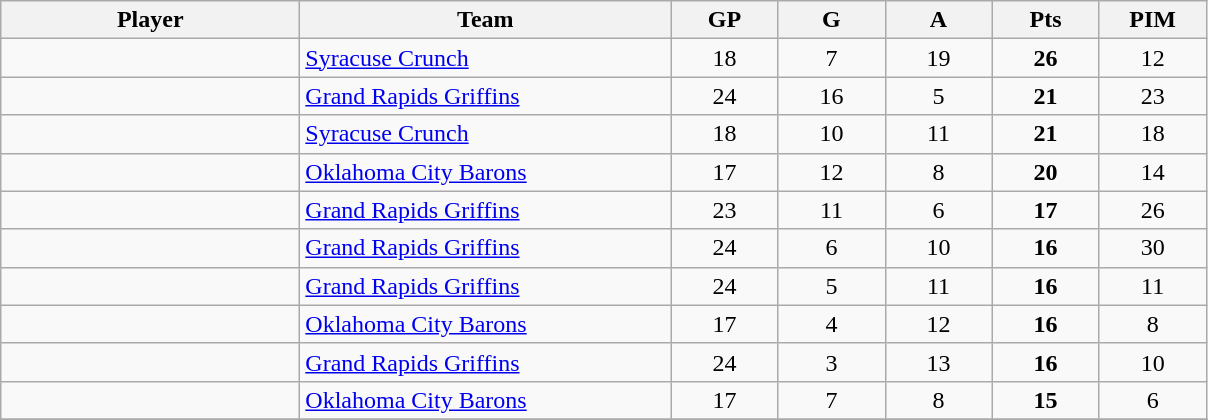<table class="wikitable sortable" style="text-align:center">
<tr>
<th style="width:12em">Player</th>
<th style="width:15em">Team</th>
<th style="width:4em">GP</th>
<th style="width:4em">G</th>
<th style="width:4em">A</th>
<th style="width:4em">Pts</th>
<th style="width:4em">PIM</th>
</tr>
<tr>
<td align=left></td>
<td align=left><a href='#'>Syracuse Crunch</a></td>
<td>18</td>
<td>7</td>
<td>19</td>
<td><strong>26</strong></td>
<td>12</td>
</tr>
<tr>
<td align=left></td>
<td align=left><a href='#'>Grand Rapids Griffins</a></td>
<td>24</td>
<td>16</td>
<td>5</td>
<td><strong>21</strong></td>
<td>23</td>
</tr>
<tr>
<td align=left></td>
<td align=left><a href='#'>Syracuse Crunch</a></td>
<td>18</td>
<td>10</td>
<td>11</td>
<td><strong>21</strong></td>
<td>18</td>
</tr>
<tr>
<td align=left></td>
<td align=left><a href='#'>Oklahoma City Barons</a></td>
<td>17</td>
<td>12</td>
<td>8</td>
<td><strong>20</strong></td>
<td>14</td>
</tr>
<tr>
<td align=left></td>
<td align=left><a href='#'>Grand Rapids Griffins</a></td>
<td>23</td>
<td>11</td>
<td>6</td>
<td><strong>17</strong></td>
<td>26</td>
</tr>
<tr>
<td align=left></td>
<td align=left><a href='#'>Grand Rapids Griffins</a></td>
<td>24</td>
<td>6</td>
<td>10</td>
<td><strong>16</strong></td>
<td>30</td>
</tr>
<tr>
<td align=left></td>
<td align=left><a href='#'>Grand Rapids Griffins</a></td>
<td>24</td>
<td>5</td>
<td>11</td>
<td><strong>16</strong></td>
<td>11</td>
</tr>
<tr>
<td align=left></td>
<td align=left><a href='#'>Oklahoma City Barons</a></td>
<td>17</td>
<td>4</td>
<td>12</td>
<td><strong>16</strong></td>
<td>8</td>
</tr>
<tr>
<td align=left></td>
<td align=left><a href='#'>Grand Rapids Griffins</a></td>
<td>24</td>
<td>3</td>
<td>13</td>
<td><strong>16</strong></td>
<td>10</td>
</tr>
<tr>
<td align=left></td>
<td align=left><a href='#'>Oklahoma City Barons</a></td>
<td>17</td>
<td>7</td>
<td>8</td>
<td><strong>15</strong></td>
<td>6</td>
</tr>
<tr>
</tr>
</table>
